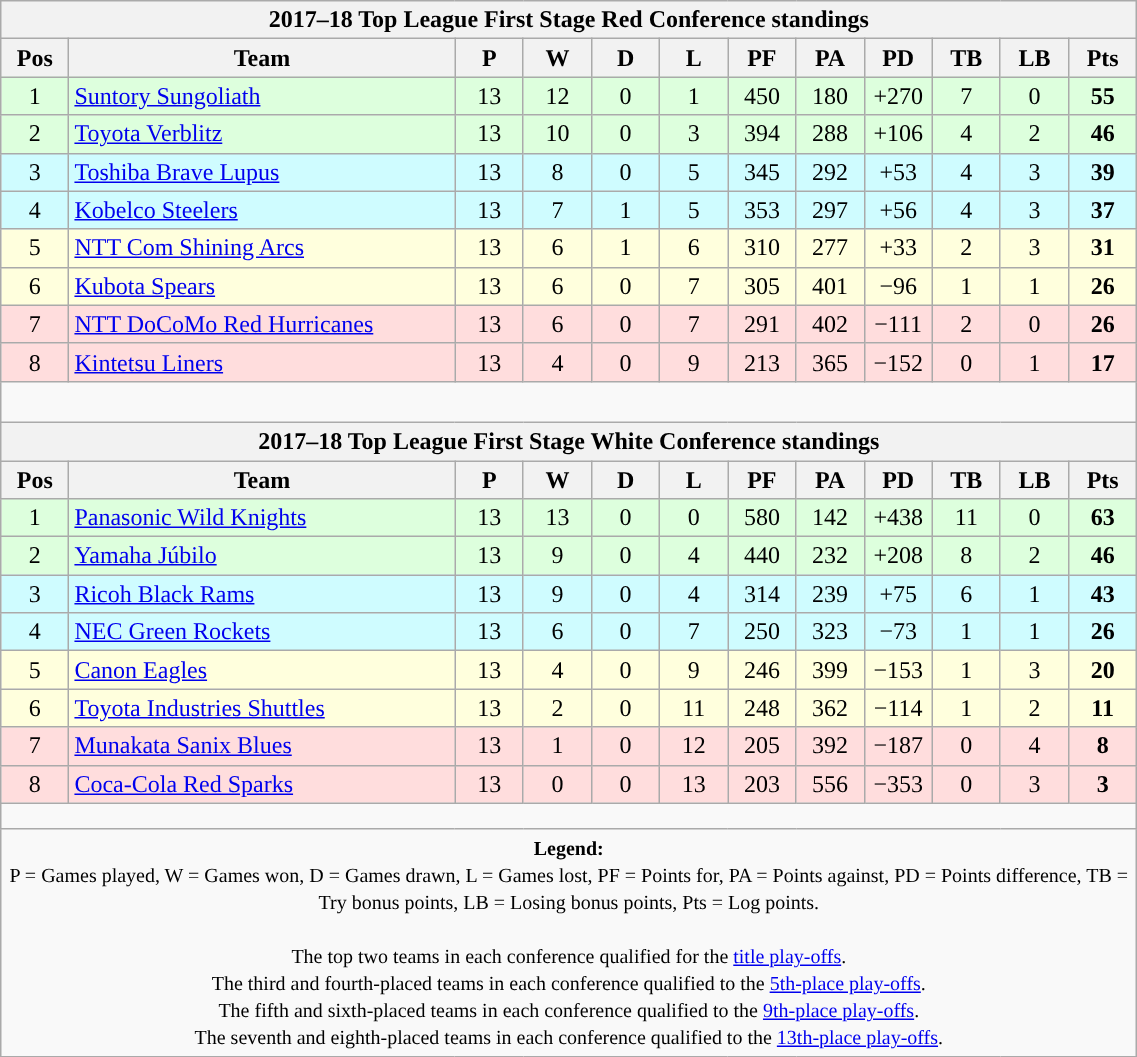<table class="wikitable" style="text-align:center; font-size:100%; width:60%;">
<tr>
<th colspan="100%" cellpadding="0" cellspacing="0"><strong>2017–18 Top League First Stage Red Conference standings</strong></th>
</tr>
<tr>
<th style="width:6%;">Pos</th>
<th style="width:34%;">Team</th>
<th style="width:6%;">P</th>
<th style="width:6%;">W</th>
<th style="width:6%;">D</th>
<th style="width:6%;">L</th>
<th style="width:6%;">PF</th>
<th style="width:6%;">PA</th>
<th style="width:6%;">PD</th>
<th style="width:6%;">TB</th>
<th style="width:6%;">LB</th>
<th style="width:6%;">Pts<br></th>
</tr>
<tr style="background:#DDFFDD;">
<td>1</td>
<td style="text-align:left;"><a href='#'>Suntory Sungoliath</a></td>
<td>13</td>
<td>12</td>
<td>0</td>
<td>1</td>
<td>450</td>
<td>180</td>
<td>+270</td>
<td>7</td>
<td>0</td>
<td><strong>55</strong></td>
</tr>
<tr style="background:#DDFFDD;">
<td>2</td>
<td style="text-align:left;"><a href='#'>Toyota Verblitz</a></td>
<td>13</td>
<td>10</td>
<td>0</td>
<td>3</td>
<td>394</td>
<td>288</td>
<td>+106</td>
<td>4</td>
<td>2</td>
<td><strong>46</strong></td>
</tr>
<tr style="background:#CFFCFF;">
<td>3</td>
<td style="text-align:left;"><a href='#'>Toshiba Brave Lupus</a></td>
<td>13</td>
<td>8</td>
<td>0</td>
<td>5</td>
<td>345</td>
<td>292</td>
<td>+53</td>
<td>4</td>
<td>3</td>
<td><strong>39</strong></td>
</tr>
<tr style="background:#CFFCFF;">
<td>4</td>
<td style="text-align:left;"><a href='#'>Kobelco Steelers</a></td>
<td>13</td>
<td>7</td>
<td>1</td>
<td>5</td>
<td>353</td>
<td>297</td>
<td>+56</td>
<td>4</td>
<td>3</td>
<td><strong>37</strong></td>
</tr>
<tr style="background:#FFFFDD;">
<td>5</td>
<td style="text-align:left;"><a href='#'>NTT Com Shining Arcs</a></td>
<td>13</td>
<td>6</td>
<td>1</td>
<td>6</td>
<td>310</td>
<td>277</td>
<td>+33</td>
<td>2</td>
<td>3</td>
<td><strong>31</strong></td>
</tr>
<tr style="background:#FFFFDD;">
<td>6</td>
<td style="text-align:left;"><a href='#'>Kubota Spears</a></td>
<td>13</td>
<td>6</td>
<td>0</td>
<td>7</td>
<td>305</td>
<td>401</td>
<td>−96</td>
<td>1</td>
<td>1</td>
<td><strong>26</strong></td>
</tr>
<tr style="background:#FFDDDD;">
<td>7</td>
<td style="text-align:left;"><a href='#'>NTT DoCoMo Red Hurricanes</a></td>
<td>13</td>
<td>6</td>
<td>0</td>
<td>7</td>
<td>291</td>
<td>402</td>
<td>−111</td>
<td>2</td>
<td>0</td>
<td><strong>26</strong></td>
</tr>
<tr style="background:#FFDDDD;">
<td>8</td>
<td style="text-align:left;"><a href='#'>Kintetsu Liners</a></td>
<td>13</td>
<td>4</td>
<td>0</td>
<td>9</td>
<td>213</td>
<td>365</td>
<td>−152</td>
<td>0</td>
<td>1</td>
<td><strong>17</strong></td>
</tr>
<tr>
<td colspan="100%" style="height:20px;"></td>
</tr>
<tr>
<th colspan="100%" cellpadding="0" cellspacing="0"><strong>2017–18 Top League First Stage White Conference standings</strong></th>
</tr>
<tr>
<th style="width:6%;">Pos</th>
<th style="width:34%;">Team</th>
<th style="width:6%;">P</th>
<th style="width:6%;">W</th>
<th style="width:6%;">D</th>
<th style="width:6%;">L</th>
<th style="width:6%;">PF</th>
<th style="width:6%;">PA</th>
<th style="width:6%;">PD</th>
<th style="width:6%;">TB</th>
<th style="width:6%;">LB</th>
<th style="width:6%;">Pts<br></th>
</tr>
<tr style="background:#DDFFDD;">
<td>1</td>
<td style="text-align:left;"><a href='#'>Panasonic Wild Knights</a></td>
<td>13</td>
<td>13</td>
<td>0</td>
<td>0</td>
<td>580</td>
<td>142</td>
<td>+438</td>
<td>11</td>
<td>0</td>
<td><strong>63</strong></td>
</tr>
<tr style="background:#DDFFDD;">
<td>2</td>
<td style="text-align:left;"><a href='#'>Yamaha Júbilo</a></td>
<td>13</td>
<td>9</td>
<td>0</td>
<td>4</td>
<td>440</td>
<td>232</td>
<td>+208</td>
<td>8</td>
<td>2</td>
<td><strong>46</strong></td>
</tr>
<tr style="background:#CFFCFF;">
<td>3</td>
<td style="text-align:left;"><a href='#'>Ricoh Black Rams</a></td>
<td>13</td>
<td>9</td>
<td>0</td>
<td>4</td>
<td>314</td>
<td>239</td>
<td>+75</td>
<td>6</td>
<td>1</td>
<td><strong>43</strong></td>
</tr>
<tr style="background:#CFFCFF;">
<td>4</td>
<td style="text-align:left;"><a href='#'>NEC Green Rockets</a></td>
<td>13</td>
<td>6</td>
<td>0</td>
<td>7</td>
<td>250</td>
<td>323</td>
<td>−73</td>
<td>1</td>
<td>1</td>
<td><strong>26</strong></td>
</tr>
<tr style="background:#FFFFDD;">
<td>5</td>
<td style="text-align:left;"><a href='#'>Canon Eagles</a></td>
<td>13</td>
<td>4</td>
<td>0</td>
<td>9</td>
<td>246</td>
<td>399</td>
<td>−153</td>
<td>1</td>
<td>3</td>
<td><strong>20</strong></td>
</tr>
<tr style="background:#FFFFDD;">
<td>6</td>
<td style="text-align:left;"><a href='#'>Toyota Industries Shuttles</a></td>
<td>13</td>
<td>2</td>
<td>0</td>
<td>11</td>
<td>248</td>
<td>362</td>
<td>−114</td>
<td>1</td>
<td>2</td>
<td><strong>11</strong></td>
</tr>
<tr style="background:#FFDDDD;">
<td>7</td>
<td style="text-align:left;"><a href='#'>Munakata Sanix Blues</a></td>
<td>13</td>
<td>1</td>
<td>0</td>
<td>12</td>
<td>205</td>
<td>392</td>
<td>−187</td>
<td>0</td>
<td>4</td>
<td><strong>8</strong></td>
</tr>
<tr style="background:#FFDDDD;">
<td>8</td>
<td style="text-align:left;"><a href='#'>Coca-Cola Red Sparks</a></td>
<td>13</td>
<td>0</td>
<td>0</td>
<td>13</td>
<td>203</td>
<td>556</td>
<td>−353</td>
<td>0</td>
<td>3</td>
<td><strong>3</strong></td>
</tr>
<tr>
<td colspan="100%" style="height:10px;"></td>
</tr>
<tr>
<td colspan="100%"><small><strong>Legend:</strong> <br> P = Games played, W = Games won, D = Games drawn, L = Games lost, PF = Points for, PA = Points against, PD = Points difference, TB = Try bonus points, LB = Losing bonus points, Pts = Log points. <br> <br> <span>The top two teams in each conference</span> qualified for the <a href='#'>title play-offs</a>. <br> <span>The third and fourth-placed teams in each conference</span> qualified to the <a href='#'>5th-place play-offs</a>. <br> <span>The fifth and sixth-placed teams in each conference</span> qualified to the <a href='#'>9th-place play-offs</a>. <br> <span>The seventh and eighth-placed teams in each conference</span> qualified to the <a href='#'>13th-place play-offs</a>.</small></td>
</tr>
</table>
